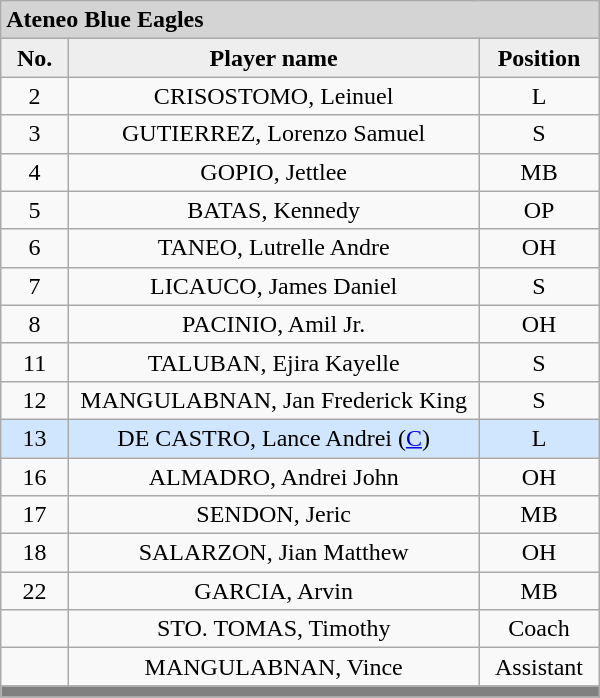<table class='wikitable mw-collapsible mw-collapsed' style='text-align: center; font-size: 100%; width: 400px; border: none;'>
<tr>
<th style="background:#D4D4D4; text-align:left;" colspan=3> Ateneo Blue Eagles</th>
</tr>
<tr style="background:#EEEEEE; font-weight:bold;">
<td width=5%>No.</td>
<td width=40%>Player name</td>
<td width=5%>Position</td>
</tr>
<tr>
<td>2</td>
<td>CRISOSTOMO, Leinuel</td>
<td>L</td>
</tr>
<tr>
<td>3</td>
<td>GUTIERREZ, Lorenzo Samuel</td>
<td>S</td>
</tr>
<tr>
<td>4</td>
<td>GOPIO, Jettlee</td>
<td>MB</td>
</tr>
<tr>
<td>5</td>
<td>BATAS, Kennedy</td>
<td>OP</td>
</tr>
<tr>
<td>6</td>
<td>TANEO, Lutrelle Andre</td>
<td>OH</td>
</tr>
<tr>
<td>7</td>
<td>LICAUCO, James Daniel</td>
<td>S</td>
</tr>
<tr>
<td>8</td>
<td>PACINIO, Amil Jr.</td>
<td>OH</td>
</tr>
<tr>
<td>11</td>
<td>TALUBAN, Ejira Kayelle</td>
<td>S</td>
</tr>
<tr>
<td>12</td>
<td>MANGULABNAN, Jan Frederick King</td>
<td>S</td>
</tr>
<tr style="background: #D0E6FF">
<td>13</td>
<td>DE CASTRO, Lance Andrei (<a href='#'>C</a>)</td>
<td>L</td>
</tr>
<tr>
<td>16</td>
<td>ALMADRO, Andrei John</td>
<td>OH</td>
</tr>
<tr>
<td>17</td>
<td>SENDON, Jeric</td>
<td>MB</td>
</tr>
<tr>
<td>18</td>
<td>SALARZON, Jian Matthew</td>
<td>OH</td>
</tr>
<tr>
<td>22</td>
<td>GARCIA, Arvin</td>
<td>MB</td>
</tr>
<tr>
<td></td>
<td>STO. TOMAS, Timothy</td>
<td>Coach</td>
</tr>
<tr>
<td></td>
<td>MANGULABNAN, Vince</td>
<td>Assistant</td>
</tr>
<tr>
<th style='background: grey;' colspan=3></th>
</tr>
</table>
